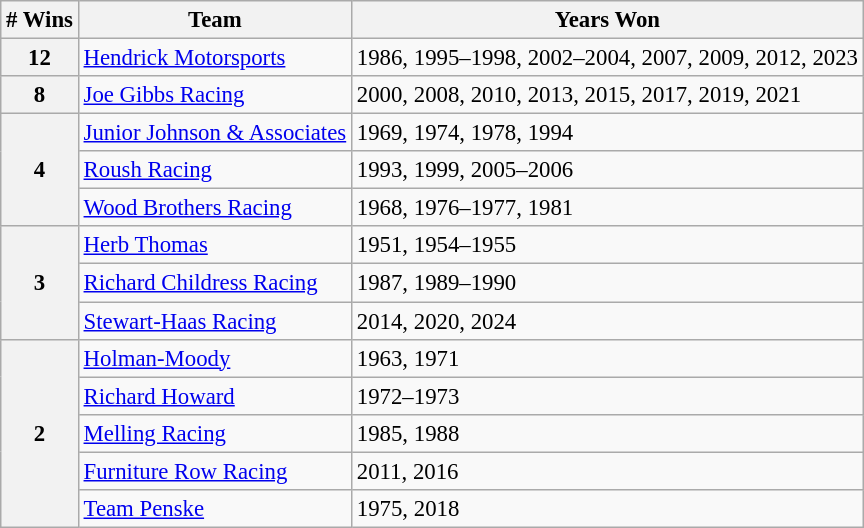<table class="wikitable" style="font-size: 95%;">
<tr>
<th># Wins</th>
<th>Team</th>
<th>Years Won</th>
</tr>
<tr>
<th>12</th>
<td><a href='#'>Hendrick Motorsports</a></td>
<td>1986, 1995–1998, 2002–2004, 2007, 2009, 2012, 2023</td>
</tr>
<tr>
<th>8</th>
<td><a href='#'>Joe Gibbs Racing</a></td>
<td>2000, 2008, 2010, 2013, 2015, 2017, 2019, 2021</td>
</tr>
<tr>
<th rowspan="3">4</th>
<td><a href='#'>Junior Johnson & Associates</a></td>
<td>1969, 1974, 1978, 1994</td>
</tr>
<tr>
<td><a href='#'>Roush Racing</a></td>
<td>1993, 1999, 2005–2006</td>
</tr>
<tr>
<td><a href='#'>Wood Brothers Racing</a></td>
<td>1968, 1976–1977, 1981</td>
</tr>
<tr>
<th rowspan="3">3</th>
<td><a href='#'>Herb Thomas</a></td>
<td>1951, 1954–1955</td>
</tr>
<tr>
<td><a href='#'>Richard Childress Racing</a></td>
<td>1987, 1989–1990</td>
</tr>
<tr>
<td><a href='#'>Stewart-Haas Racing</a></td>
<td>2014, 2020, 2024</td>
</tr>
<tr>
<th rowspan="5">2</th>
<td><a href='#'>Holman-Moody</a></td>
<td>1963, 1971</td>
</tr>
<tr>
<td><a href='#'>Richard Howard</a></td>
<td>1972–1973</td>
</tr>
<tr>
<td><a href='#'>Melling Racing</a></td>
<td>1985, 1988</td>
</tr>
<tr>
<td><a href='#'>Furniture Row Racing</a></td>
<td>2011, 2016</td>
</tr>
<tr>
<td><a href='#'>Team Penske</a></td>
<td>1975, 2018</td>
</tr>
</table>
